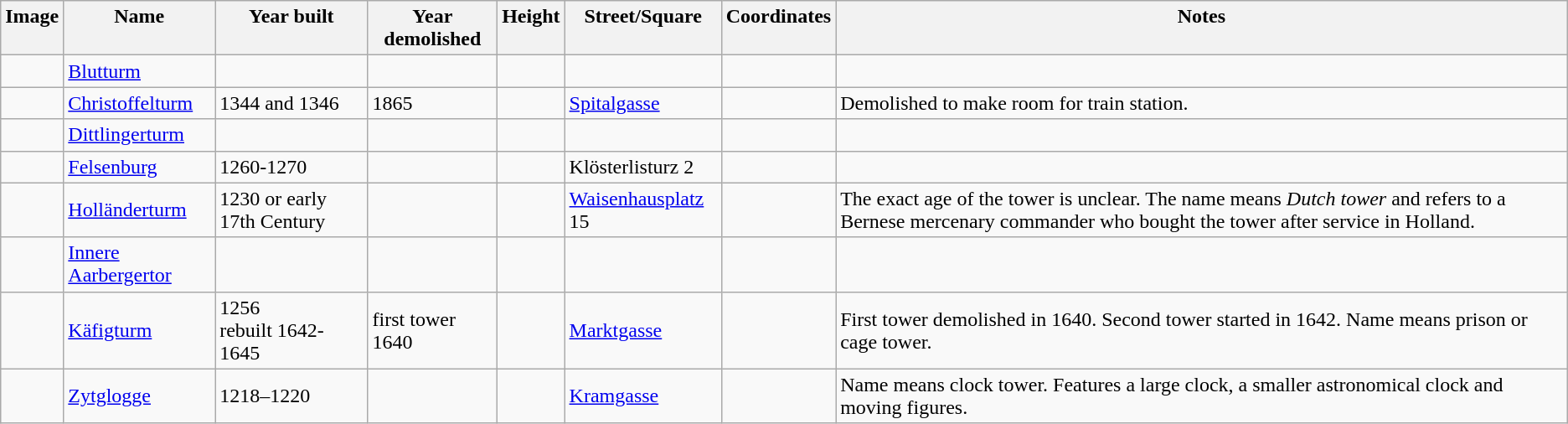<table class="wikitable sortable">
<tr valign=top>
<th class="unsortable">Image</th>
<th>Name</th>
<th>Year built</th>
<th>Year demolished</th>
<th>Height</th>
<th>Street/Square</th>
<th>Coordinates</th>
<th class="unsortable">Notes</th>
</tr>
<tr>
<td></td>
<td><a href='#'>Blutturm</a></td>
<td></td>
<td></td>
<td></td>
<td></td>
<td></td>
<td></td>
</tr>
<tr>
<td></td>
<td><a href='#'>Christoffelturm</a></td>
<td>1344 and 1346</td>
<td>1865</td>
<td></td>
<td><a href='#'>Spitalgasse</a></td>
<td></td>
<td>Demolished to make room for train station.</td>
</tr>
<tr>
<td></td>
<td><a href='#'>Dittlingerturm</a></td>
<td></td>
<td></td>
<td></td>
<td></td>
<td></td>
<td></td>
</tr>
<tr>
<td></td>
<td><a href='#'>Felsenburg</a></td>
<td>1260-1270</td>
<td></td>
<td></td>
<td>Klösterlisturz 2</td>
<td></td>
<td></td>
</tr>
<tr>
<td></td>
<td><a href='#'>Holländerturm</a></td>
<td>1230 or early 17th Century</td>
<td></td>
<td></td>
<td><a href='#'>Waisenhausplatz</a> 15</td>
<td></td>
<td>The exact age of the tower is unclear.  The name means <em>Dutch tower</em> and refers to a Bernese mercenary commander who bought the tower after service in Holland.</td>
</tr>
<tr>
<td></td>
<td><a href='#'>Innere Aarbergertor</a></td>
<td></td>
<td></td>
<td></td>
<td></td>
<td></td>
<td></td>
</tr>
<tr>
<td></td>
<td><a href='#'>Käfigturm</a></td>
<td>1256 <br> rebuilt 1642-1645</td>
<td>first tower 1640</td>
<td></td>
<td><a href='#'>Marktgasse</a></td>
<td></td>
<td>First tower demolished in 1640.  Second tower started in 1642.  Name means prison or cage tower.</td>
</tr>
<tr>
<td></td>
<td><a href='#'>Zytglogge</a></td>
<td>1218–1220</td>
<td></td>
<td></td>
<td><a href='#'>Kramgasse</a></td>
<td></td>
<td>Name means clock tower.  Features a large clock, a smaller astronomical clock and moving figures.</td>
</tr>
</table>
